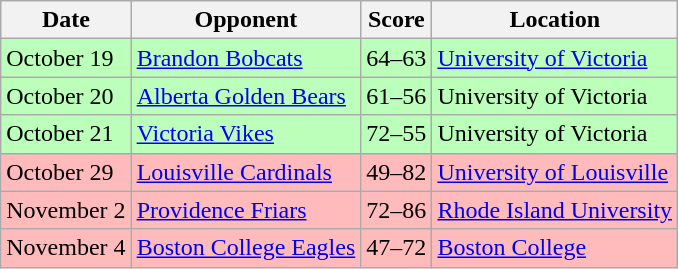<table class="wikitable">
<tr>
<th>Date</th>
<th>Opponent</th>
<th>Score</th>
<th>Location</th>
</tr>
<tr bgcolor="#bbffbb">
<td>October 19</td>
<td><a href='#'>Brandon Bobcats</a></td>
<td>64–63</td>
<td><a href='#'>University of Victoria</a></td>
</tr>
<tr bgcolor="#bbffbb">
<td>October 20</td>
<td><a href='#'>Alberta Golden Bears</a></td>
<td>61–56</td>
<td>University of Victoria</td>
</tr>
<tr bgcolor="#bbffbb">
<td>October 21</td>
<td><a href='#'>Victoria Vikes</a></td>
<td>72–55</td>
<td>University of Victoria</td>
</tr>
<tr bgcolor="#ffbbbb">
<td>October 29</td>
<td><a href='#'>Louisville Cardinals</a></td>
<td>49–82</td>
<td><a href='#'>University of Louisville</a></td>
</tr>
<tr bgcolor="#ffbbbb">
<td>November 2</td>
<td><a href='#'>Providence Friars</a></td>
<td>72–86</td>
<td><a href='#'>Rhode Island University</a></td>
</tr>
<tr bgcolor="#ffbbbb">
<td>November 4</td>
<td><a href='#'>Boston College Eagles</a></td>
<td>47–72</td>
<td><a href='#'>Boston College</a></td>
</tr>
</table>
